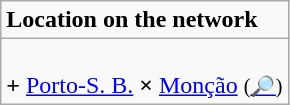<table role="presentation" class="wikitable mw-collapsible mw-collapsed floatright">
<tr>
<td><strong>Location on the network</strong></td>
</tr>
<tr>
<td><br><span><strong>+</strong> <a href='#'>Porto-S. B.</a></span> <span><strong>×</strong> <a href='#'>Monção</a></span> <small>(<a href='#'>🔎</a>)</small></td>
</tr>
</table>
